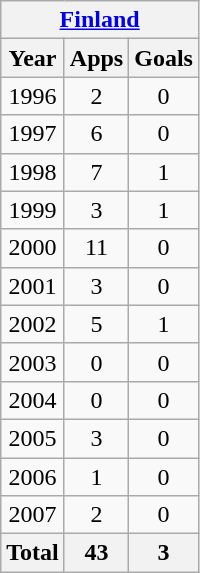<table class=wikitable style=text-align:center>
<tr>
<th colspan=4><a href='#'>Finland</a></th>
</tr>
<tr>
<th>Year</th>
<th>Apps</th>
<th>Goals</th>
</tr>
<tr>
<td>1996</td>
<td>2</td>
<td>0</td>
</tr>
<tr>
<td>1997</td>
<td>6</td>
<td>0</td>
</tr>
<tr>
<td>1998</td>
<td>7</td>
<td>1</td>
</tr>
<tr>
<td>1999</td>
<td>3</td>
<td>1</td>
</tr>
<tr>
<td>2000</td>
<td>11</td>
<td>0</td>
</tr>
<tr>
<td>2001</td>
<td>3</td>
<td>0</td>
</tr>
<tr>
<td>2002</td>
<td>5</td>
<td>1</td>
</tr>
<tr>
<td>2003</td>
<td>0</td>
<td>0</td>
</tr>
<tr>
<td>2004</td>
<td>0</td>
<td>0</td>
</tr>
<tr>
<td>2005</td>
<td>3</td>
<td>0</td>
</tr>
<tr>
<td>2006</td>
<td>1</td>
<td>0</td>
</tr>
<tr>
<td>2007</td>
<td>2</td>
<td>0</td>
</tr>
<tr>
<th colspan=1>Total</th>
<th>43</th>
<th>3</th>
</tr>
</table>
